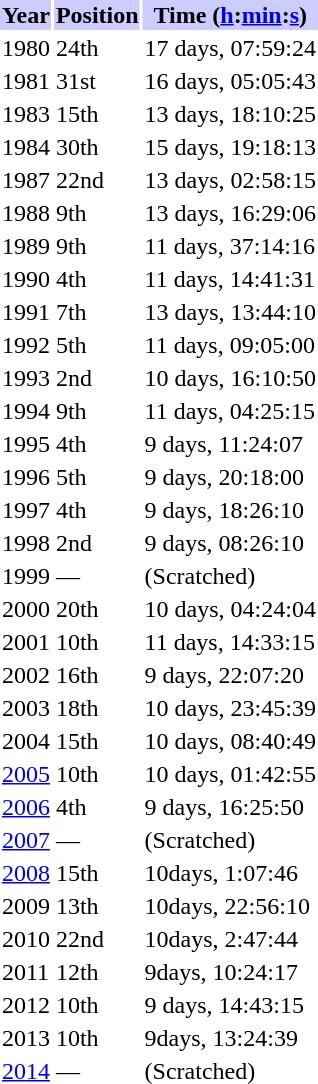<table align="right" class="toccolours" style="margin: 0 .4em; font-size: 100%">
<tr>
<th style="background: #ccf">Year</th>
<th style="background: #ccf">Position</th>
<th style="background: #ccf">Time (<a href='#'>h</a>:<a href='#'>min</a>:<a href='#'>s</a>)</th>
</tr>
<tr>
<td>1980</td>
<td>24th</td>
<td>17 days, 07:59:24</td>
</tr>
<tr>
<td>1981</td>
<td>31st</td>
<td>16 days, 05:05:43</td>
</tr>
<tr>
<td>1983</td>
<td>15th</td>
<td>13 days, 18:10:25</td>
</tr>
<tr>
<td>1984</td>
<td>30th</td>
<td>15 days, 19:18:13</td>
</tr>
<tr>
<td>1987</td>
<td>22nd</td>
<td>13 days, 02:58:15</td>
</tr>
<tr>
<td>1988</td>
<td>9th</td>
<td>13 days, 16:29:06</td>
</tr>
<tr>
<td>1989</td>
<td>9th</td>
<td>11 days, 37:14:16</td>
</tr>
<tr>
<td>1990</td>
<td>4th</td>
<td>11 days, 14:41:31</td>
</tr>
<tr>
<td>1991</td>
<td>7th</td>
<td>13 days, 13:44:10</td>
</tr>
<tr>
<td>1992</td>
<td>5th</td>
<td>11 days, 09:05:00</td>
</tr>
<tr>
<td>1993</td>
<td>2nd</td>
<td>10 days, 16:10:50</td>
</tr>
<tr>
<td>1994</td>
<td>9th</td>
<td>11 days, 04:25:15</td>
</tr>
<tr>
<td>1995</td>
<td>4th</td>
<td>9 days, 11:24:07</td>
</tr>
<tr>
<td>1996</td>
<td>5th</td>
<td>9 days, 20:18:00</td>
</tr>
<tr>
<td>1997</td>
<td>4th</td>
<td>9 days, 18:26:10</td>
</tr>
<tr>
<td>1998</td>
<td>2nd</td>
<td>9 days, 08:26:10</td>
</tr>
<tr>
<td>1999</td>
<td>—</td>
<td>(Scratched)</td>
</tr>
<tr>
<td>2000</td>
<td>20th</td>
<td>10 days, 04:24:04</td>
</tr>
<tr>
<td>2001</td>
<td>10th</td>
<td>11 days, 14:33:15</td>
</tr>
<tr>
<td>2002</td>
<td>16th</td>
<td>9 days, 22:07:20</td>
</tr>
<tr>
<td>2003</td>
<td>18th</td>
<td>10 days, 23:45:39</td>
</tr>
<tr>
<td>2004</td>
<td>15th</td>
<td>10 days, 08:40:49</td>
</tr>
<tr>
<td><a href='#'>2005</a></td>
<td>10th</td>
<td>10 days, 01:42:55</td>
</tr>
<tr>
<td><a href='#'>2006</a></td>
<td>4th</td>
<td>9 days, 16:25:50</td>
</tr>
<tr>
<td><a href='#'>2007</a></td>
<td>—</td>
<td>(Scratched)</td>
</tr>
<tr>
<td><a href='#'>2008</a></td>
<td>15th</td>
<td>10days, 1:07:46</td>
</tr>
<tr>
<td>2009</td>
<td>13th</td>
<td>10days, 22:56:10</td>
</tr>
<tr>
<td>2010</td>
<td>22nd</td>
<td>10days, 2:47:44</td>
</tr>
<tr>
<td>2011</td>
<td>12th</td>
<td>9days, 10:24:17</td>
</tr>
<tr>
<td>2012</td>
<td>10th</td>
<td>9 days, 14:43:15</td>
</tr>
<tr>
<td>2013</td>
<td>10th</td>
<td>9days, 13:24:39</td>
</tr>
<tr>
<td><a href='#'>2014</a></td>
<td>—</td>
<td>(Scratched)</td>
</tr>
<tr>
<td></td>
</tr>
</table>
